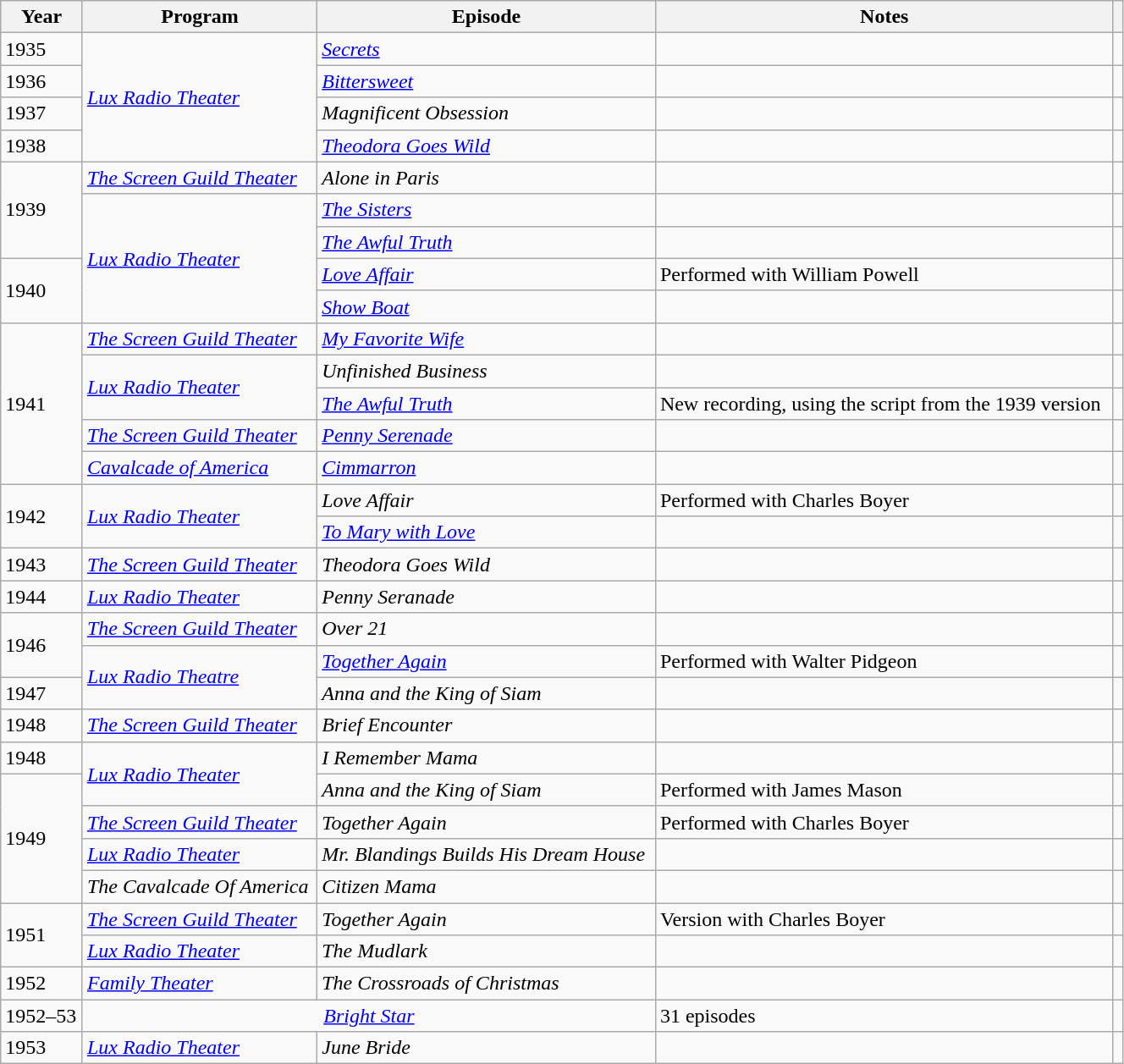<table class="wikitable" width="70%">
<tr>
<th>Year</th>
<th>Program</th>
<th>Episode</th>
<th>Notes</th>
<th></th>
</tr>
<tr>
<td>1935</td>
<td rowspan=4><em><a href='#'>Lux Radio Theater</a></em></td>
<td><em><a href='#'>Secrets</a></em></td>
<td></td>
<td style="text-align:center;"></td>
</tr>
<tr>
<td>1936</td>
<td><em><a href='#'>Bittersweet</a></em></td>
<td></td>
<td style="text-align:center;"></td>
</tr>
<tr>
<td>1937</td>
<td><em>Magnificent Obsession</em></td>
<td></td>
<td style="text-align:center;"></td>
</tr>
<tr>
<td>1938</td>
<td><em><a href='#'>Theodora Goes Wild</a></em></td>
<td></td>
<td style="text-align:center;"></td>
</tr>
<tr>
<td rowspan=3>1939</td>
<td><em><a href='#'>The Screen Guild Theater</a></em></td>
<td><em>Alone in Paris</em></td>
<td></td>
<td style="text-align:center;"></td>
</tr>
<tr>
<td rowspan=4><em><a href='#'>Lux Radio Theater</a></em></td>
<td><em><a href='#'>The Sisters</a></em></td>
<td></td>
<td style="text-align:center;"></td>
</tr>
<tr>
<td><em><a href='#'>The Awful Truth</a></em></td>
<td></td>
<td style="text-align:center;"></td>
</tr>
<tr>
<td rowspan=2>1940</td>
<td><em><a href='#'>Love Affair</a></em></td>
<td>Performed with William Powell</td>
<td style="text-align:center;"></td>
</tr>
<tr>
<td><em><a href='#'>Show Boat</a></em></td>
<td></td>
<td style="text-align:center;"></td>
</tr>
<tr>
<td rowspan=5>1941</td>
<td><em><a href='#'>The Screen Guild Theater</a></em></td>
<td><em><a href='#'>My Favorite Wife</a></em></td>
<td></td>
<td style="text-align:center;"></td>
</tr>
<tr>
<td rowspan=2><em><a href='#'>Lux Radio Theater</a></em></td>
<td><em>Unfinished Business</em></td>
<td></td>
<td style="text-align:center;"></td>
</tr>
<tr>
<td><em><a href='#'>The Awful Truth</a></em></td>
<td>New recording, using the script from the 1939 version</td>
<td style="text-align:center;"></td>
</tr>
<tr>
<td><em><a href='#'>The Screen Guild Theater</a></em></td>
<td><em><a href='#'>Penny Serenade</a></em></td>
<td></td>
<td style="text-align:center;"></td>
</tr>
<tr>
<td><em><a href='#'>Cavalcade of America</a></em></td>
<td><em><a href='#'>Cimmarron</a></em></td>
<td></td>
<td style="text-align:center;"></td>
</tr>
<tr>
<td rowspan=2>1942</td>
<td rowspan=2><em><a href='#'>Lux Radio Theater</a></em></td>
<td><em>Love Affair</em></td>
<td>Performed with Charles Boyer</td>
<td style="text-align:center;"></td>
</tr>
<tr>
<td><em><a href='#'>To Mary with Love</a></em></td>
<td></td>
<td style="text-align:center;"></td>
</tr>
<tr>
<td>1943</td>
<td><em><a href='#'>The Screen Guild Theater</a></em></td>
<td><em>Theodora Goes Wild</em></td>
<td></td>
<td style="text-align:center;"></td>
</tr>
<tr>
<td>1944</td>
<td><em><a href='#'>Lux Radio Theater</a></em></td>
<td><em>Penny Seranade</em></td>
<td></td>
<td style="text-align:center;"></td>
</tr>
<tr>
<td rowspan=2>1946</td>
<td><em><a href='#'>The Screen Guild Theater</a></em></td>
<td><em>Over 21</em></td>
<td></td>
<td style="text-align:center;"></td>
</tr>
<tr>
<td rowspan=2><em><a href='#'>Lux Radio Theatre</a></em></td>
<td><em><a href='#'>Together Again</a></em></td>
<td>Performed with Walter Pidgeon</td>
<td style="text-align:center;"></td>
</tr>
<tr>
<td>1947</td>
<td><em>Anna and the King of Siam</em></td>
<td></td>
<td style="text-align:center;"></td>
</tr>
<tr>
<td>1948</td>
<td><em><a href='#'>The Screen Guild Theater</a></em></td>
<td><em>Brief Encounter</em></td>
<td></td>
<td style="text-align:center;"></td>
</tr>
<tr>
<td>1948</td>
<td rowspan=2><em><a href='#'>Lux Radio Theater</a></em></td>
<td><em>I Remember Mama</em></td>
<td></td>
<td style="text-align:center;"></td>
</tr>
<tr>
<td rowspan=4>1949</td>
<td><em>Anna and the King of Siam</em></td>
<td>Performed with James Mason</td>
<td style="text-align:center;"></td>
</tr>
<tr>
<td><em><a href='#'>The Screen Guild Theater</a></em></td>
<td><em>Together Again</em></td>
<td>Performed with Charles Boyer</td>
<td style="text-align:center;"></td>
</tr>
<tr>
<td><em><a href='#'>Lux Radio Theater</a></em></td>
<td><em>Mr. Blandings Builds His Dream House</em></td>
<td></td>
<td style="text-align:center;"></td>
</tr>
<tr>
<td><em>The Cavalcade Of America</em></td>
<td><em>Citizen Mama</em></td>
<td></td>
<td style="text-align:center;"></td>
</tr>
<tr>
<td rowspan=2>1951</td>
<td><em><a href='#'>The Screen Guild Theater</a></em></td>
<td><em>Together Again</em></td>
<td>Version with Charles Boyer</td>
<td style="text-align:center;"></td>
</tr>
<tr>
<td><em><a href='#'>Lux Radio Theater</a></em></td>
<td><em>The Mudlark</em></td>
<td></td>
<td style="text-align:center;"></td>
</tr>
<tr>
<td>1952</td>
<td><em><a href='#'>Family Theater</a></em></td>
<td><em>The Crossroads of Christmas</em></td>
<td></td>
<td style="text-align:center;"></td>
</tr>
<tr>
<td>1952–53</td>
<td colspan=2; align="center"><em><a href='#'>Bright Star</a></em></td>
<td>31 episodes</td>
<td style="text-align:center;"></td>
</tr>
<tr>
<td>1953</td>
<td rowspan=2><em><a href='#'>Lux Radio Theater</a></em></td>
<td><em>June Bride</em></td>
<td></td>
<td style="text-align:center;"></td>
</tr>
</table>
